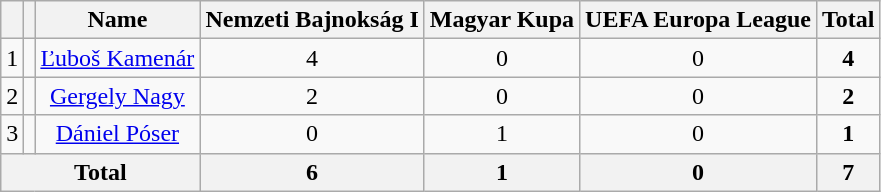<table class="wikitable" style="text-align:center;">
<tr>
<th></th>
<th></th>
<th>Name</th>
<th>Nemzeti Bajnokság I</th>
<th>Magyar Kupa</th>
<th>UEFA Europa League</th>
<th>Total</th>
</tr>
<tr>
<td>1</td>
<td align="left"></td>
<td><a href='#'>Ľuboš Kamenár</a></td>
<td>4</td>
<td>0</td>
<td>0</td>
<td><strong>4</strong></td>
</tr>
<tr>
<td>2</td>
<td></td>
<td><a href='#'>Gergely Nagy</a></td>
<td>2</td>
<td>0</td>
<td>0</td>
<td><strong>2</strong></td>
</tr>
<tr>
<td>3</td>
<td></td>
<td><a href='#'>Dániel Póser</a></td>
<td>0</td>
<td>1</td>
<td>0</td>
<td><strong>1</strong></td>
</tr>
<tr>
<th colspan="3">Total</th>
<th>6</th>
<th>1</th>
<th>0</th>
<th>7</th>
</tr>
</table>
